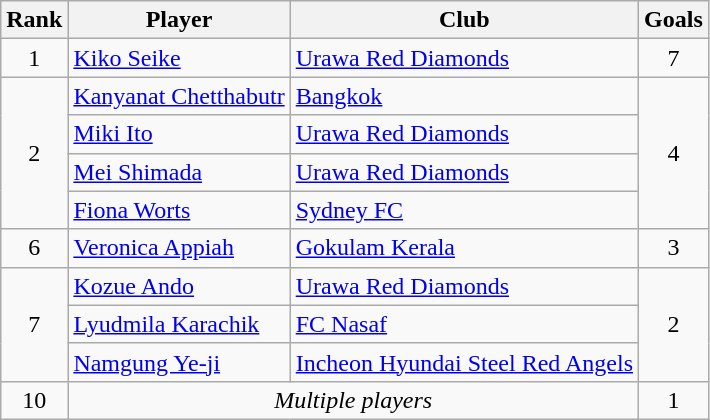<table class="wikitable sortable" style="text-align:center;">
<tr>
<th>Rank</th>
<th>Player</th>
<th>Club</th>
<th>Goals</th>
</tr>
<tr>
<td>1</td>
<td align=left> <a href='#'>Kiko Seike</a></td>
<td align=left> <a href='#'>Urawa Red Diamonds</a></td>
<td>7</td>
</tr>
<tr>
<td rowspan=4>2</td>
<td align=left> <a href='#'>Kanyanat Chetthabutr</a></td>
<td align=left> <a href='#'>Bangkok</a></td>
<td rowspan=4>4</td>
</tr>
<tr>
<td align=left> <a href='#'>Miki Ito</a></td>
<td align=left> <a href='#'>Urawa Red Diamonds</a></td>
</tr>
<tr>
<td align=left> <a href='#'>Mei Shimada</a></td>
<td align=left> <a href='#'>Urawa Red Diamonds</a></td>
</tr>
<tr>
<td align=left> <a href='#'>Fiona Worts</a></td>
<td align=left> <a href='#'>Sydney FC</a></td>
</tr>
<tr>
<td>6</td>
<td align=left> <a href='#'>Veronica Appiah</a></td>
<td align=left> <a href='#'>Gokulam Kerala</a></td>
<td>3</td>
</tr>
<tr>
<td rowspan=3>7</td>
<td align=left> <a href='#'>Kozue Ando</a></td>
<td align=left> <a href='#'>Urawa Red Diamonds</a></td>
<td rowspan=3>2</td>
</tr>
<tr>
<td align=left> <a href='#'>Lyudmila Karachik</a></td>
<td align=left> <a href='#'>FC Nasaf</a></td>
</tr>
<tr>
<td align=left> <a href='#'>Namgung Ye-ji</a></td>
<td align=left> <a href='#'>Incheon Hyundai Steel Red Angels</a></td>
</tr>
<tr>
<td>10</td>
<td colspan=2><em>Multiple players</em></td>
<td>1</td>
</tr>
</table>
